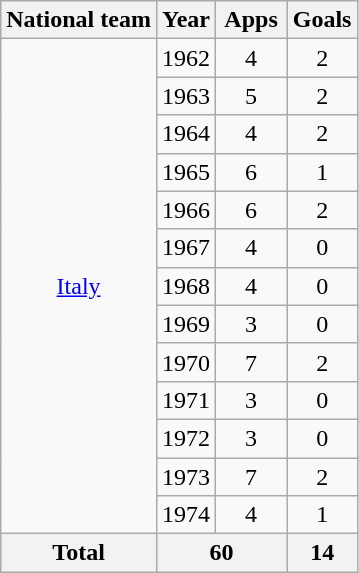<table class="wikitable" style="text-align:center">
<tr>
<th>National team</th>
<th>Year</th>
<th width="40">Apps</th>
<th width="40">Goals</th>
</tr>
<tr>
<td rowspan="13"><a href='#'>Italy</a></td>
<td>1962</td>
<td>4</td>
<td>2</td>
</tr>
<tr>
<td>1963</td>
<td>5</td>
<td>2</td>
</tr>
<tr>
<td>1964</td>
<td>4</td>
<td>2</td>
</tr>
<tr>
<td>1965</td>
<td>6</td>
<td>1</td>
</tr>
<tr>
<td>1966</td>
<td>6</td>
<td>2</td>
</tr>
<tr>
<td>1967</td>
<td>4</td>
<td>0</td>
</tr>
<tr>
<td>1968</td>
<td>4</td>
<td>0</td>
</tr>
<tr>
<td>1969</td>
<td>3</td>
<td>0</td>
</tr>
<tr>
<td>1970</td>
<td>7</td>
<td>2</td>
</tr>
<tr>
<td>1971</td>
<td>3</td>
<td>0</td>
</tr>
<tr>
<td>1972</td>
<td>3</td>
<td>0</td>
</tr>
<tr>
<td>1973</td>
<td>7</td>
<td>2</td>
</tr>
<tr>
<td>1974</td>
<td>4</td>
<td>1</td>
</tr>
<tr>
<th>Total</th>
<th colspan="2">60</th>
<th>14</th>
</tr>
</table>
